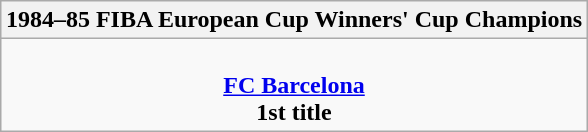<table class=wikitable style="text-align:center; margin:auto">
<tr>
<th>1984–85 FIBA European Cup Winners' Cup Champions</th>
</tr>
<tr>
<td><br> <strong><a href='#'>FC Barcelona</a></strong> <br> <strong>1st title</strong></td>
</tr>
</table>
